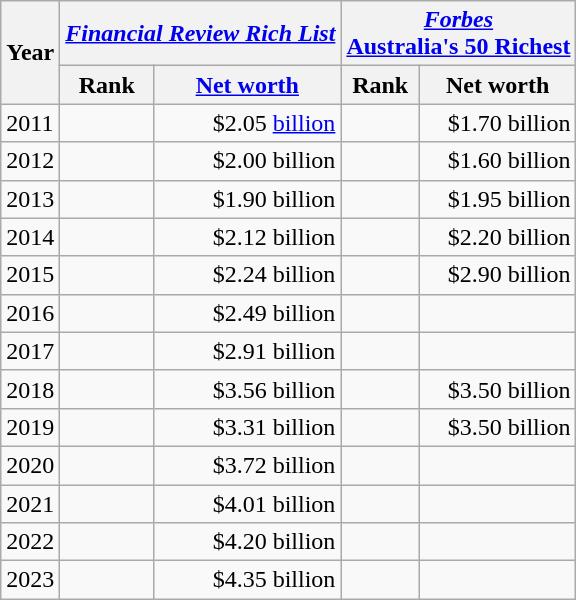<table class="wikitable">
<tr>
<th rowspan=2>Year</th>
<th colspan=2><em><a href='#'>Financial Review Rich List</a></em></th>
<th colspan=2><em><a href='#'>Forbes</a></em><br><a href='#'>Australia's 50 Richest</a></th>
</tr>
<tr>
<th>Rank</th>
<th><a href='#'>Net worth</a><br></th>
<th>Rank</th>
<th>Net worth<br></th>
</tr>
<tr>
<td>2011</td>
<td align="center"> </td>
<td align="right">$2.05 <a href='#'>billion</a> </td>
<td align="center"> </td>
<td align="right">$1.70 billion </td>
</tr>
<tr>
<td>2012</td>
<td align="center"> </td>
<td align="right">$2.00 billion </td>
<td align="center"> </td>
<td align="right">$1.60 billion </td>
</tr>
<tr>
<td>2013</td>
<td align="center"> </td>
<td align="right">$1.90 billion </td>
<td align="center"> </td>
<td align="right">$1.95 billion </td>
</tr>
<tr>
<td>2014</td>
<td align="center"> </td>
<td align="right">$2.12 billion </td>
<td align="center"> </td>
<td align="right">$2.20 billion </td>
</tr>
<tr>
<td>2015</td>
<td align="center"> </td>
<td align="right">$2.24 billion </td>
<td align="center"> </td>
<td align="right">$2.90 billion </td>
</tr>
<tr>
<td>2016</td>
<td align="center"> </td>
<td align="right">$2.49 billion </td>
<td align="center"></td>
<td align="right"></td>
</tr>
<tr>
<td>2017</td>
<td align="center"> </td>
<td align="right">$2.91 billion </td>
<td align="center"></td>
<td align="right"></td>
</tr>
<tr>
<td>2018</td>
<td align="center"> </td>
<td align="right">$3.56 billion </td>
<td align="center"></td>
<td align="right">$3.50 billion</td>
</tr>
<tr>
<td>2019</td>
<td align="center"> </td>
<td align="right">$3.31 billion </td>
<td align="center"> </td>
<td align="right">$3.50 billion </td>
</tr>
<tr>
<td>2020</td>
<td align="center"></td>
<td align="right">$3.72 billion </td>
<td align="center"></td>
<td align="right"></td>
</tr>
<tr>
<td>2021</td>
<td align="center"></td>
<td align="right">$4.01 billion </td>
<td align="center"></td>
<td align="right"></td>
</tr>
<tr>
<td>2022</td>
<td align="center"></td>
<td align="right">$4.20 billion </td>
<td align="center"></td>
<td align="right"></td>
</tr>
<tr>
<td>2023</td>
<td align="center"></td>
<td align="right">$4.35 billion </td>
<td align="center"></td>
<td align="right"></td>
</tr>
</table>
